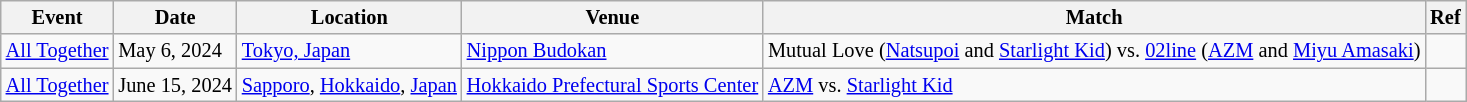<table class="wikitable" style="font-size:85%;">
<tr>
<th>Event</th>
<th>Date</th>
<th>Location</th>
<th>Venue</th>
<th>Match</th>
<th>Ref</th>
</tr>
<tr>
<td><a href='#'>All Together</a></td>
<td>May 6, 2024</td>
<td><a href='#'>Tokyo, Japan</a></td>
<td><a href='#'>Nippon Budokan</a></td>
<td>Mutual Love (<a href='#'>Natsupoi</a> and <a href='#'>Starlight Kid</a>) vs. <a href='#'>02line</a> (<a href='#'>AZM</a> and <a href='#'>Miyu Amasaki</a>)</td>
<td></td>
</tr>
<tr>
<td><a href='#'>All Together</a></td>
<td>June 15, 2024</td>
<td><a href='#'>Sapporo</a>, <a href='#'>Hokkaido</a>, <a href='#'>Japan</a></td>
<td><a href='#'>Hokkaido Prefectural Sports Center</a></td>
<td><a href='#'>AZM</a> vs. <a href='#'>Starlight Kid</a></td>
<td></td>
</tr>
</table>
